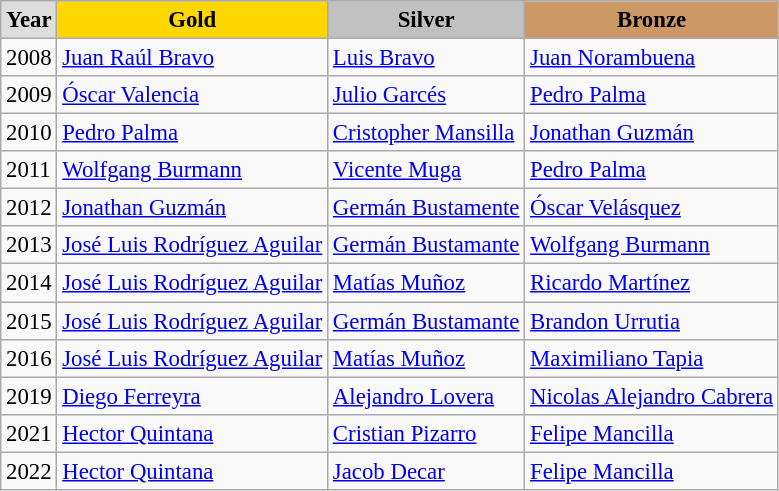<table class="wikitable sortable" style="font-size:95%">
<tr style="text-align:center; background:#e4e4e4; font-weight:bold;">
<td style="background:#ddd; ">Year</td>
<td style="background:gold; ">Gold</td>
<td style="background:silver; ">Silver</td>
<td style="background:#c96; ">Bronze</td>
</tr>
<tr>
<td>2008</td>
<td><a href='#'>Juan Raúl Bravo</a></td>
<td><a href='#'>Luis Bravo</a></td>
<td><a href='#'>Juan Norambuena</a></td>
</tr>
<tr>
<td>2009</td>
<td><a href='#'>Óscar Valencia</a></td>
<td><a href='#'>Julio Garcés</a></td>
<td><a href='#'>Pedro Palma</a></td>
</tr>
<tr>
<td>2010</td>
<td><a href='#'>Pedro Palma</a></td>
<td><a href='#'>Cristopher Mansilla</a></td>
<td><a href='#'>Jonathan Guzmán</a></td>
</tr>
<tr>
<td>2011</td>
<td><a href='#'>Wolfgang Burmann</a></td>
<td><a href='#'>Vicente Muga</a></td>
<td><a href='#'>Pedro Palma</a></td>
</tr>
<tr>
<td>2012</td>
<td><a href='#'>Jonathan Guzmán</a></td>
<td><a href='#'>Germán Bustamente</a></td>
<td><a href='#'>Óscar Velásquez</a></td>
</tr>
<tr>
<td>2013</td>
<td><a href='#'>José Luis Rodríguez Aguilar</a></td>
<td><a href='#'>Germán Bustamante</a></td>
<td><a href='#'>Wolfgang Burmann</a></td>
</tr>
<tr>
<td>2014</td>
<td><a href='#'>José Luis Rodríguez Aguilar</a></td>
<td><a href='#'>Matías Muñoz</a></td>
<td><a href='#'>Ricardo Martínez</a></td>
</tr>
<tr>
<td>2015</td>
<td><a href='#'>José Luis Rodríguez Aguilar</a></td>
<td><a href='#'>Germán Bustamante</a></td>
<td><a href='#'>Brandon Urrutia</a></td>
</tr>
<tr>
<td>2016</td>
<td><a href='#'>José Luis Rodríguez Aguilar</a></td>
<td><a href='#'>Matías Muñoz</a></td>
<td><a href='#'>Maximiliano Tapia</a></td>
</tr>
<tr>
<td>2019</td>
<td><a href='#'>Diego Ferreyra</a></td>
<td><a href='#'>Alejandro Lovera</a></td>
<td><a href='#'>Nicolas Alejandro Cabrera</a></td>
</tr>
<tr>
<td>2021</td>
<td><a href='#'>Hector Quintana</a></td>
<td><a href='#'>Cristian Pizarro</a></td>
<td><a href='#'>Felipe Mancilla</a></td>
</tr>
<tr>
<td>2022</td>
<td><a href='#'>Hector Quintana</a></td>
<td><a href='#'>Jacob Decar</a></td>
<td><a href='#'>Felipe Mancilla</a></td>
</tr>
</table>
